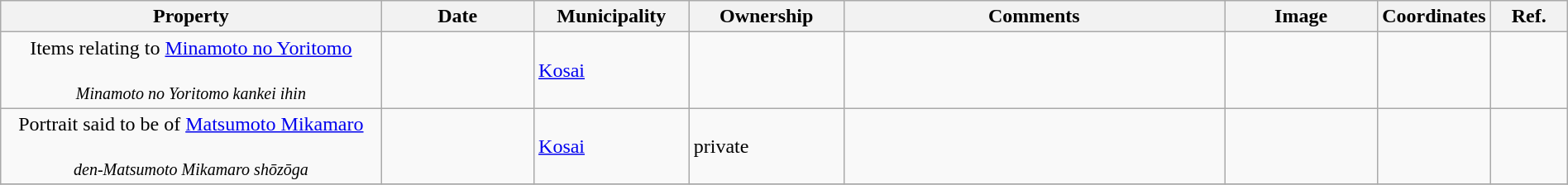<table class="wikitable sortable"  style="width:100%;">
<tr>
<th width="25%" align="left">Property</th>
<th width="10%" align="left" data-sort-type="number">Date</th>
<th width="10%" align="left">Municipality</th>
<th width="10%" align="left">Ownership</th>
<th width="25%" align="left" class="unsortable">Comments</th>
<th width="10%" align="left" class="unsortable">Image</th>
<th width="5%" align="left" class="unsortable">Coordinates</th>
<th width="5%" align="left" class="unsortable">Ref.</th>
</tr>
<tr>
<td align="center">Items relating to <a href='#'>Minamoto no Yoritomo</a><br><br><small><em>Minamoto no Yoritomo kankei ihin</em></small></td>
<td></td>
<td><a href='#'>Kosai</a></td>
<td></td>
<td></td>
<td></td>
<td></td>
<td></td>
</tr>
<tr>
<td align="center">Portrait said to be of <a href='#'>Matsumoto Mikamaro</a><br><br><small><em>den-Matsumoto Mikamaro shōzōga</em></small></td>
<td></td>
<td><a href='#'>Kosai</a></td>
<td>private</td>
<td></td>
<td></td>
<td></td>
<td></td>
</tr>
<tr>
</tr>
</table>
